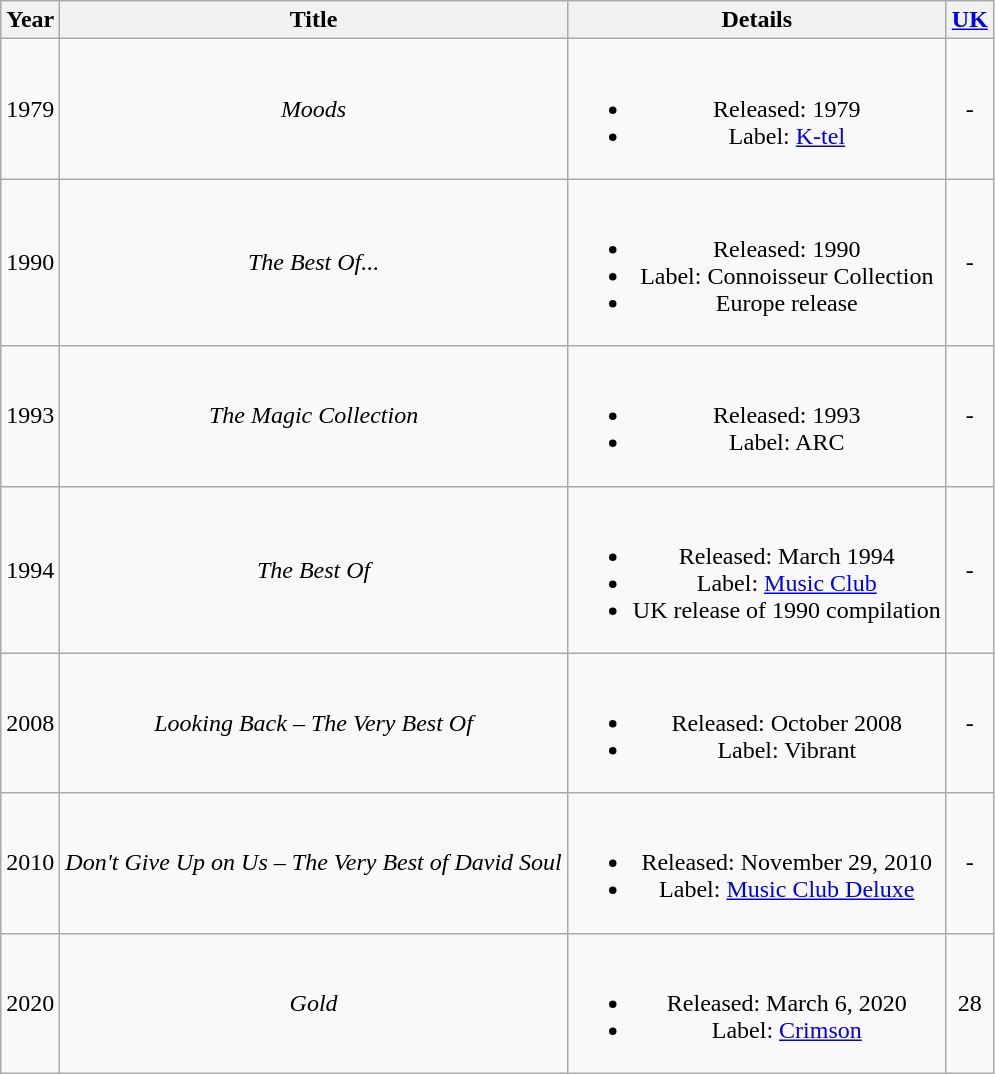<table class="wikitable" style="text-align:center;">
<tr>
<th>Year</th>
<th>Title</th>
<th>Details</th>
<th><a href='#'>UK</a></th>
</tr>
<tr>
<td>1979</td>
<td><em>Moods</em></td>
<td><br><ul><li>Released: 1979</li><li>Label: <a href='#'>K-tel</a></li></ul></td>
<td style="text-align:center;">-</td>
</tr>
<tr>
<td>1990</td>
<td><em>The Best Of...</em></td>
<td><br><ul><li>Released: 1990</li><li>Label: Connoisseur Collection</li><li>Europe release</li></ul></td>
<td style="text-align:center;">-</td>
</tr>
<tr>
<td>1993</td>
<td><em>The Magic Collection</em></td>
<td><br><ul><li>Released: 1993</li><li>Label: ARC</li></ul></td>
<td style="text-align:center;">-</td>
</tr>
<tr>
<td>1994</td>
<td><em>The Best Of</em></td>
<td><br><ul><li>Released: March 1994</li><li>Label: <a href='#'>Music Club</a></li><li>UK release of 1990 compilation</li></ul></td>
<td style="text-align:center;">-</td>
</tr>
<tr>
<td>2008</td>
<td><em>Looking Back – The Very Best Of</em></td>
<td><br><ul><li>Released: October 2008</li><li>Label: Vibrant</li></ul></td>
<td style="text-align:center;">-</td>
</tr>
<tr>
<td>2010</td>
<td><em>Don't Give Up on Us – The Very Best of David Soul</em></td>
<td><br><ul><li>Released: November 29, 2010</li><li>Label: <a href='#'>Music Club Deluxe</a></li></ul></td>
<td>-</td>
</tr>
<tr>
<td>2020</td>
<td><em>Gold</em></td>
<td><br><ul><li>Released: March 6, 2020</li><li>Label: <a href='#'>Crimson</a></li></ul></td>
<td>28</td>
</tr>
</table>
